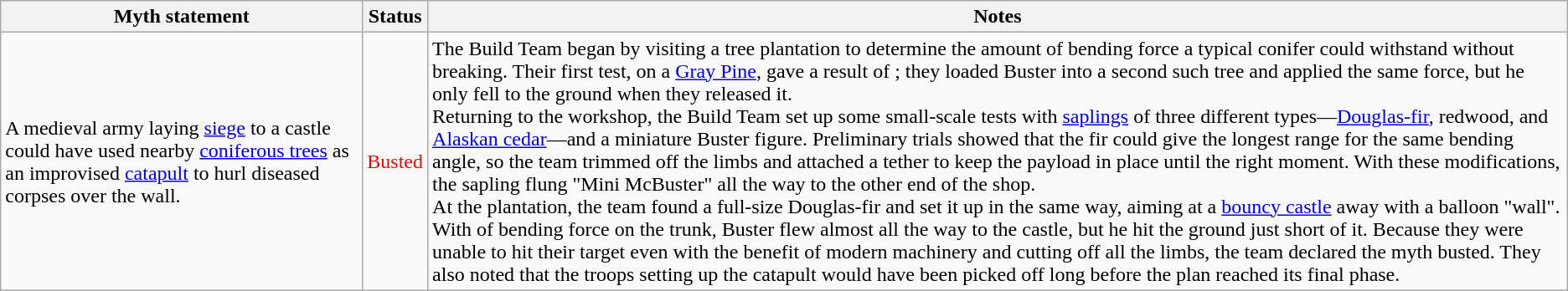<table class="wikitable plainrowheaders">
<tr>
<th>Myth statement</th>
<th>Status</th>
<th>Notes</th>
</tr>
<tr>
<td>A medieval army laying <a href='#'>siege</a> to a castle could have used nearby <a href='#'>coniferous trees</a> as an improvised <a href='#'>catapult</a> to hurl diseased corpses over the wall.</td>
<td style="color:red">Busted</td>
<td>The Build Team began by visiting a tree plantation to determine the amount of bending force a typical conifer could withstand without breaking. Their first test, on a <a href='#'>Gray Pine</a>, gave a result of ; they loaded Buster into a second such tree and applied the same force, but he only fell to the ground when they released it.<br>Returning to the workshop, the Build Team set up some small-scale tests with <a href='#'>saplings</a> of three different types—<a href='#'>Douglas-fir</a>, redwood, and <a href='#'>Alaskan cedar</a>—and a miniature Buster figure. Preliminary trials showed that the fir could give the longest range for the same bending angle, so the team trimmed off the limbs and attached a tether to keep the payload in place until the right moment. With these modifications, the sapling flung "Mini McBuster" all the way to the other end of the shop.<br>At the plantation, the team found a full-size Douglas-fir and set it up in the same way, aiming at a <a href='#'>bouncy castle</a>  away with a  balloon "wall". With  of bending force on the trunk, Buster flew almost all the way to the castle, but he hit the ground just short of it. Because they were unable to hit their target even with the benefit of modern machinery and cutting off all the limbs, the team declared the myth busted. They also noted that the troops setting up the catapult would have been picked off long before the plan reached its final phase.</td>
</tr>
</table>
